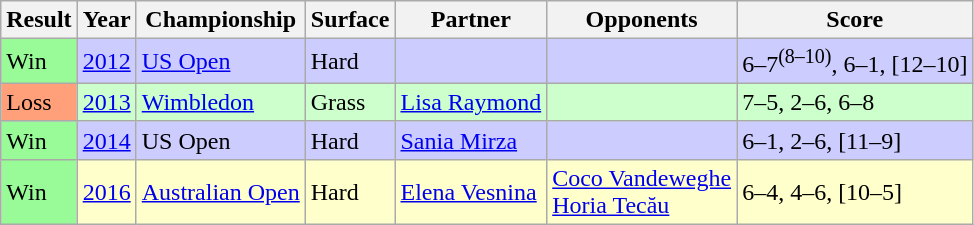<table class="sortable wikitable">
<tr>
<th>Result</th>
<th>Year</th>
<th>Championship</th>
<th>Surface</th>
<th>Partner</th>
<th>Opponents</th>
<th class="unsortable">Score</th>
</tr>
<tr bgcolor=CCCCFF>
<td style="background:#98fb98;">Win</td>
<td><a href='#'>2012</a></td>
<td><a href='#'>US Open</a></td>
<td>Hard</td>
<td></td>
<td></td>
<td>6–7<sup>(8–10)</sup>, 6–1, [12–10]</td>
</tr>
<tr style="background:#cfc;">
<td style="background:#ffa07a;">Loss</td>
<td><a href='#'>2013</a></td>
<td><a href='#'>Wimbledon</a></td>
<td>Grass</td>
<td> <a href='#'>Lisa Raymond</a></td>
<td></td>
<td>7–5, 2–6, 6–8</td>
</tr>
<tr bgcolor=CCCCFF>
<td style="background:#98fb98;">Win</td>
<td><a href='#'>2014</a></td>
<td>US Open</td>
<td>Hard</td>
<td> <a href='#'>Sania Mirza</a></td>
<td></td>
<td>6–1, 2–6, [11–9]</td>
</tr>
<tr bgcolor=FFFFCC>
<td style="background:#98fb98;">Win</td>
<td><a href='#'>2016</a></td>
<td><a href='#'>Australian Open</a></td>
<td>Hard</td>
<td> <a href='#'>Elena Vesnina</a></td>
<td> <a href='#'>Coco Vandeweghe</a><br> <a href='#'>Horia Tecău</a></td>
<td>6–4, 4–6, [10–5]</td>
</tr>
</table>
